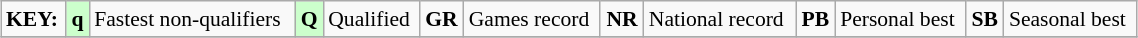<table class="wikitable" style="margin:0.5em auto; font-size:90%;position:relative;" width=60%>
<tr>
<td><strong>KEY:</strong></td>
<td bgcolor=ccffcc align=center><strong>q</strong></td>
<td>Fastest non-qualifiers</td>
<td bgcolor=ccffcc align=center><strong>Q</strong></td>
<td>Qualified</td>
<td align=center><strong>GR</strong></td>
<td>Games record</td>
<td align=center><strong>NR</strong></td>
<td>National record</td>
<td align=center><strong>PB</strong></td>
<td>Personal best</td>
<td align=center><strong>SB</strong></td>
<td>Seasonal best</td>
</tr>
<tr>
</tr>
</table>
